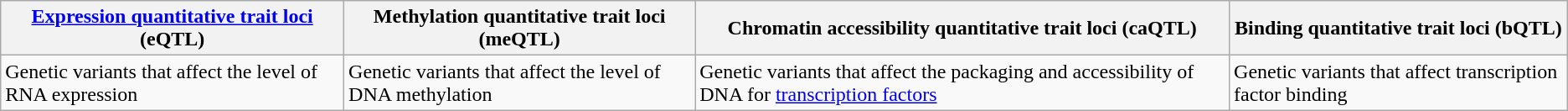<table class="wikitable">
<tr>
<th><a href='#'>Expression quantitative trait loci</a> (eQTL)</th>
<th>Methylation quantitative trait loci (meQTL)</th>
<th>Chromatin accessibility quantitative trait loci (caQTL)</th>
<th>Binding quantitative trait loci (bQTL)</th>
</tr>
<tr>
<td>Genetic variants that affect the level of RNA expression</td>
<td>Genetic variants that affect the level of DNA methylation</td>
<td>Genetic variants that affect the packaging and accessibility of DNA for <a href='#'>transcription factors</a></td>
<td>Genetic variants that affect transcription factor binding</td>
</tr>
</table>
